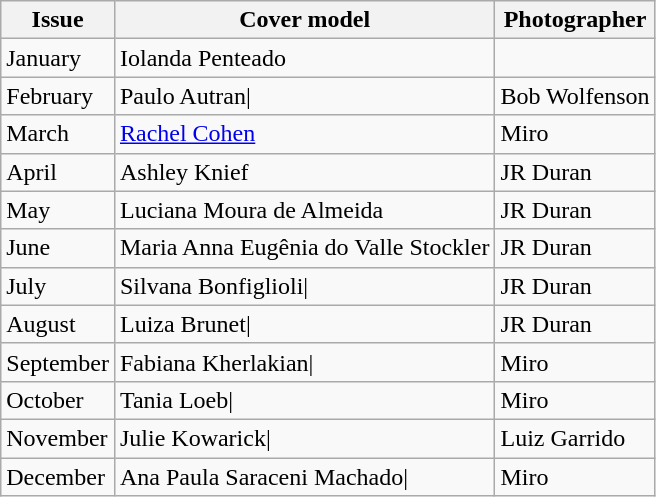<table class="wikitable">
<tr>
<th>Issue</th>
<th>Cover model</th>
<th>Photographer</th>
</tr>
<tr>
<td>January</td>
<td>Iolanda Penteado</td>
<td></td>
</tr>
<tr>
<td>February</td>
<td>Paulo Autran|</td>
<td>Bob Wolfenson</td>
</tr>
<tr>
<td>March</td>
<td><a href='#'>Rachel Cohen</a></td>
<td>Miro</td>
</tr>
<tr>
<td>April</td>
<td>Ashley Knief</td>
<td>JR Duran</td>
</tr>
<tr>
<td>May</td>
<td>Luciana Moura de Almeida</td>
<td>JR Duran</td>
</tr>
<tr>
<td>June</td>
<td>Maria Anna Eugênia do Valle Stockler</td>
<td>JR Duran</td>
</tr>
<tr>
<td>July</td>
<td>Silvana Bonfiglioli|</td>
<td>JR Duran</td>
</tr>
<tr>
<td>August</td>
<td>Luiza Brunet|</td>
<td>JR Duran</td>
</tr>
<tr>
<td>September</td>
<td>Fabiana Kherlakian|</td>
<td>Miro</td>
</tr>
<tr>
<td>October</td>
<td>Tania Loeb|</td>
<td>Miro</td>
</tr>
<tr>
<td>November</td>
<td>Julie Kowarick|</td>
<td>Luiz Garrido</td>
</tr>
<tr>
<td>December</td>
<td>Ana Paula Saraceni Machado|</td>
<td>Miro</td>
</tr>
</table>
